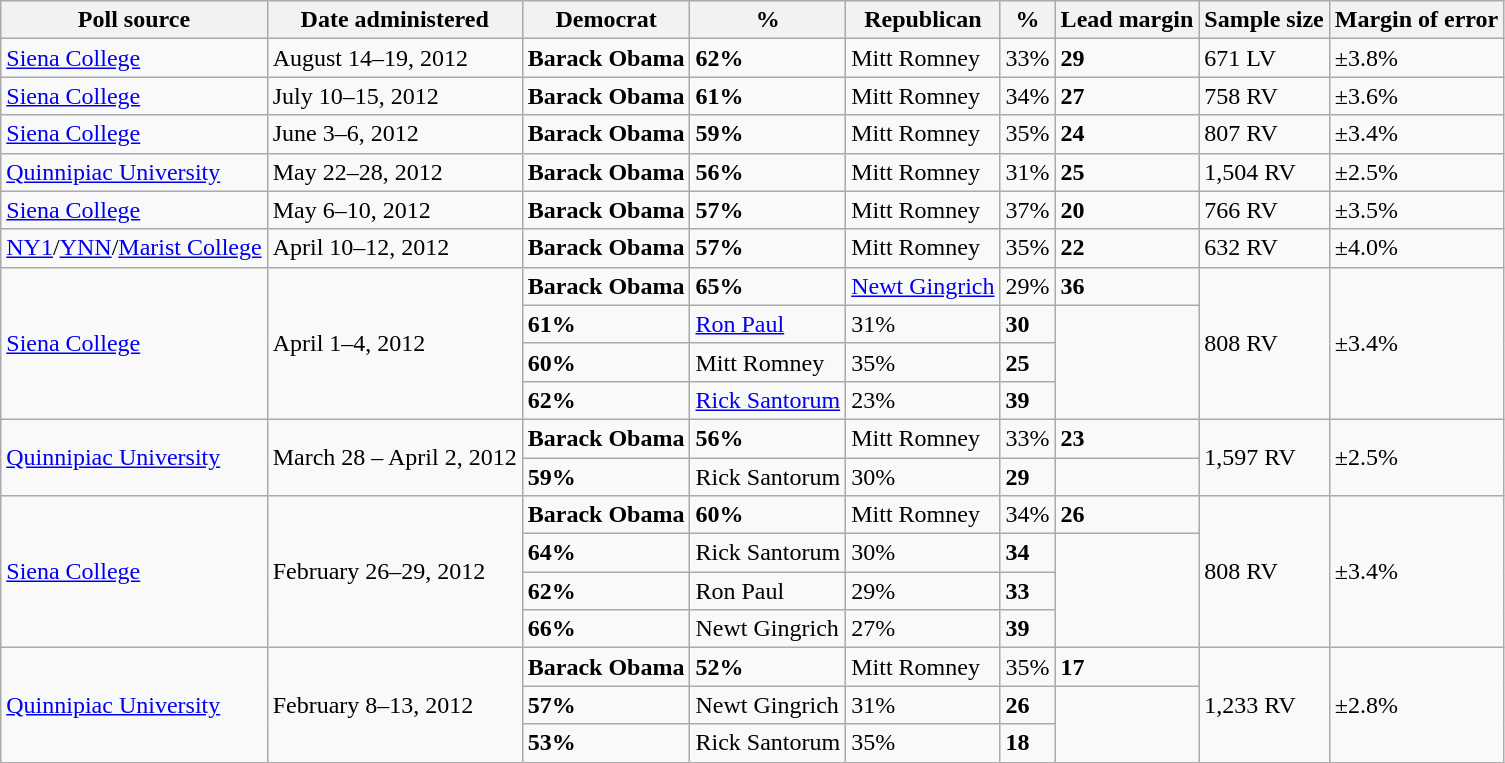<table class="wikitable">
<tr valign=bottom>
<th>Poll source</th>
<th>Date administered</th>
<th>Democrat</th>
<th>%</th>
<th>Republican</th>
<th>%</th>
<th>Lead margin</th>
<th>Sample size</th>
<th>Margin of error</th>
</tr>
<tr>
<td><a href='#'>Siena College</a></td>
<td>August 14–19, 2012</td>
<td><strong>Barack Obama</strong></td>
<td><strong>62%</strong></td>
<td>Mitt Romney</td>
<td>33%</td>
<td><strong>29</strong></td>
<td>671 LV</td>
<td>±3.8%</td>
</tr>
<tr>
<td><a href='#'>Siena College</a></td>
<td>July 10–15, 2012</td>
<td><strong>Barack Obama</strong></td>
<td><strong>61%</strong></td>
<td>Mitt Romney</td>
<td>34%</td>
<td><strong>27</strong></td>
<td>758 RV</td>
<td>±3.6%</td>
</tr>
<tr>
<td><a href='#'>Siena College</a></td>
<td>June 3–6, 2012</td>
<td><strong>Barack Obama</strong></td>
<td><strong>59%</strong></td>
<td>Mitt Romney</td>
<td>35%</td>
<td><strong>24</strong></td>
<td>807 RV</td>
<td>±3.4%</td>
</tr>
<tr>
<td><a href='#'>Quinnipiac University</a></td>
<td>May 22–28, 2012</td>
<td><strong>Barack Obama</strong></td>
<td><strong>56%</strong></td>
<td>Mitt Romney</td>
<td>31%</td>
<td><strong>25</strong></td>
<td>1,504 RV</td>
<td>±2.5%</td>
</tr>
<tr>
<td><a href='#'>Siena College</a></td>
<td>May 6–10, 2012</td>
<td><strong>Barack Obama</strong></td>
<td><strong>57%</strong></td>
<td>Mitt Romney</td>
<td>37%</td>
<td><strong>20</strong></td>
<td>766 RV</td>
<td>±3.5%</td>
</tr>
<tr>
<td><a href='#'>NY1</a>/<a href='#'>YNN</a>/<a href='#'>Marist College</a></td>
<td>April 10–12, 2012</td>
<td><strong>Barack Obama</strong></td>
<td><strong>57%</strong></td>
<td>Mitt Romney</td>
<td>35%</td>
<td><strong>22</strong></td>
<td>632 RV</td>
<td>±4.0%</td>
</tr>
<tr>
<td rowspan=4><a href='#'>Siena College</a></td>
<td rowspan=4>April 1–4, 2012</td>
<td><strong>Barack Obama</strong></td>
<td><strong>65%</strong></td>
<td><a href='#'>Newt Gingrich</a></td>
<td>29%</td>
<td><strong>36</strong></td>
<td rowspan=4>808 RV</td>
<td rowspan=4>±3.4%</td>
</tr>
<tr>
<td><strong>61%</strong></td>
<td><a href='#'>Ron Paul</a></td>
<td>31%</td>
<td><strong>30</strong></td>
</tr>
<tr>
<td><strong>60%</strong></td>
<td>Mitt Romney</td>
<td>35%</td>
<td><strong>25</strong></td>
</tr>
<tr>
<td><strong>62%</strong></td>
<td><a href='#'>Rick Santorum</a></td>
<td>23%</td>
<td><strong>39</strong></td>
</tr>
<tr>
<td rowspan=2><a href='#'>Quinnipiac University</a></td>
<td rowspan=2>March 28 – April 2, 2012</td>
<td><strong>Barack Obama</strong></td>
<td><strong>56%</strong></td>
<td>Mitt Romney</td>
<td>33%</td>
<td><strong>23</strong></td>
<td rowspan=2>1,597 RV</td>
<td rowspan=2>±2.5%</td>
</tr>
<tr>
<td><strong>59%</strong></td>
<td>Rick Santorum</td>
<td>30%</td>
<td><strong>29</strong></td>
</tr>
<tr>
<td rowspan=4><a href='#'>Siena College</a></td>
<td rowspan=4>February 26–29, 2012</td>
<td><strong>Barack Obama</strong></td>
<td><strong>60%</strong></td>
<td>Mitt Romney</td>
<td>34%</td>
<td><strong>26</strong></td>
<td rowspan=4>808 RV</td>
<td rowspan=4>±3.4%</td>
</tr>
<tr>
<td><strong>64%</strong></td>
<td>Rick Santorum</td>
<td>30%</td>
<td><strong>34</strong></td>
</tr>
<tr>
<td><strong>62%</strong></td>
<td>Ron Paul</td>
<td>29%</td>
<td><strong>33</strong></td>
</tr>
<tr>
<td><strong>66%</strong></td>
<td>Newt Gingrich</td>
<td>27%</td>
<td><strong>39</strong></td>
</tr>
<tr>
<td rowspan=3><a href='#'>Quinnipiac University</a></td>
<td rowspan=3>February 8–13, 2012</td>
<td><strong>Barack Obama</strong></td>
<td><strong>52%</strong></td>
<td>Mitt Romney</td>
<td>35%</td>
<td><strong>17</strong></td>
<td rowspan=3>1,233 RV</td>
<td rowspan=3>±2.8%</td>
</tr>
<tr>
<td><strong>57%</strong></td>
<td>Newt Gingrich</td>
<td>31%</td>
<td><strong>26</strong></td>
</tr>
<tr>
<td><strong>53%</strong></td>
<td>Rick Santorum</td>
<td>35%</td>
<td><strong>18</strong></td>
</tr>
</table>
